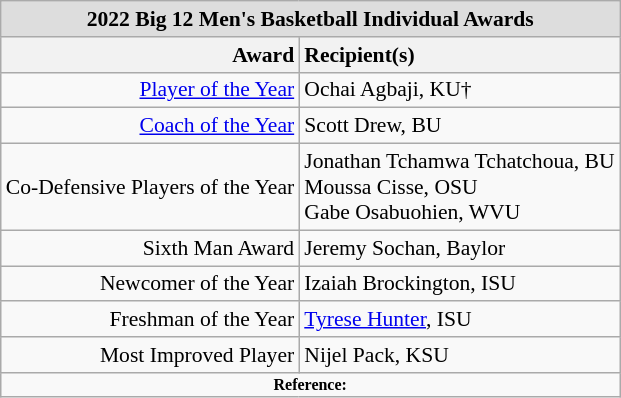<table class="wikitable" style="white-space:nowrap; font-size:90%;">
<tr>
<td colspan="7" style="text-align:center; background:#ddd;"><strong>2022 Big 12 Men's Basketball Individual Awards</strong></td>
</tr>
<tr>
<th style="text-align:right;">Award</th>
<th style="text-align:left;">Recipient(s)</th>
</tr>
<tr>
<td style="text-align:right;"><a href='#'>Player of the Year</a></td>
<td style="text-align:left;">Ochai Agbaji, KU†</td>
</tr>
<tr>
<td style="text-align:right;"><a href='#'>Coach of the Year</a></td>
<td style="text-align:left;">Scott Drew, BU</td>
</tr>
<tr>
<td style="text-align:right;">Co-Defensive Players of the Year</td>
<td style="text-align:left;">Jonathan Tchamwa Tchatchoua, BU<br>Moussa Cisse, OSU<br>Gabe Osabuohien, WVU</td>
</tr>
<tr>
<td style="text-align:right;">Sixth Man Award</td>
<td style="text-align:left;">Jeremy Sochan, Baylor</td>
</tr>
<tr>
<td style="text-align:right;">Newcomer of the Year</td>
<td style="text-align:left;">Izaiah Brockington, ISU</td>
</tr>
<tr>
<td style="text-align:right;">Freshman of the Year</td>
<td style="text-align:left;"><a href='#'>Tyrese Hunter</a>, ISU</td>
</tr>
<tr>
<td style="text-align:right;">Most Improved Player</td>
<td style="text-align:left;">Nijel Pack, KSU</td>
</tr>
<tr>
<td colspan="4"  style="font-size:8pt; text-align:center;"><strong>Reference:</strong></td>
</tr>
</table>
